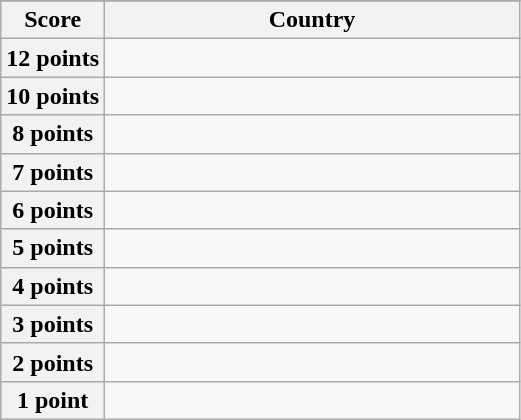<table class="wikitable">
<tr>
</tr>
<tr>
<th scope="col" width="20%">Score</th>
<th scope="col">Country</th>
</tr>
<tr>
<th scope="row">12 points</th>
<td></td>
</tr>
<tr>
<th scope="row">10 points</th>
<td></td>
</tr>
<tr>
<th scope="row">8 points</th>
<td></td>
</tr>
<tr>
<th scope="row">7 points</th>
<td></td>
</tr>
<tr>
<th scope="row">6 points</th>
<td></td>
</tr>
<tr>
<th scope="row">5 points</th>
<td></td>
</tr>
<tr>
<th scope="row">4 points</th>
<td></td>
</tr>
<tr>
<th scope="row">3 points</th>
<td></td>
</tr>
<tr>
<th scope="row">2 points</th>
<td></td>
</tr>
<tr>
<th scope="row">1 point</th>
<td></td>
</tr>
</table>
